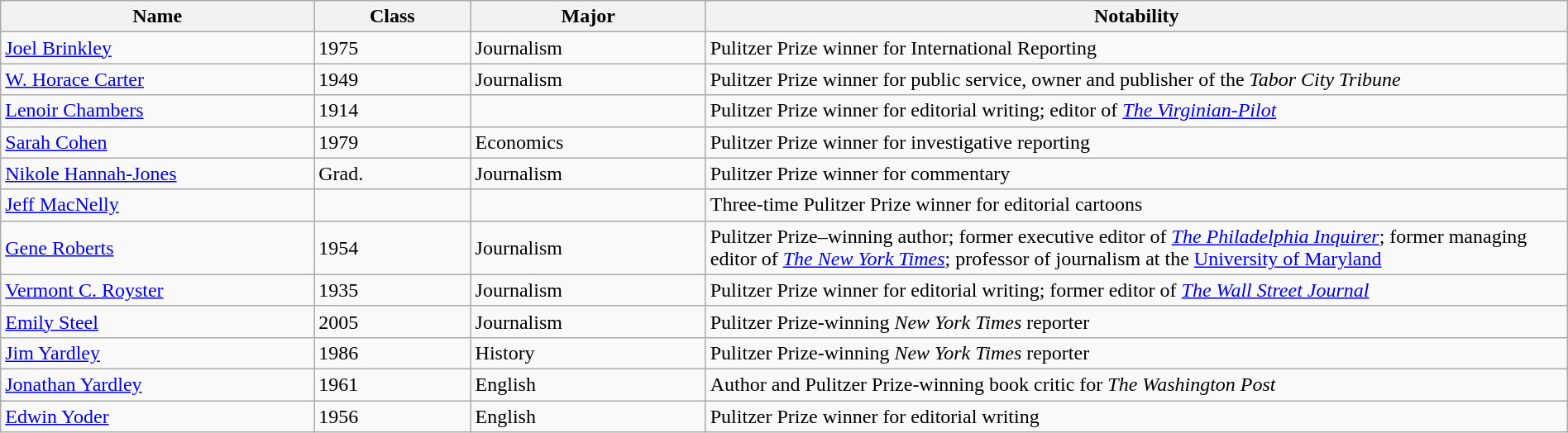<table class="wikitable" width="100%">
<tr>
<th width="20%">Name</th>
<th width="10%">Class</th>
<th width="15%">Major</th>
<th width="55%">Notability</th>
</tr>
<tr>
<td><a href='#'>Joel Brinkley</a></td>
<td>1975</td>
<td>Journalism</td>
<td>Pulitzer Prize winner for International Reporting</td>
</tr>
<tr>
<td><a href='#'>W. Horace Carter</a></td>
<td>1949</td>
<td>Journalism</td>
<td>Pulitzer Prize winner for public service, owner and publisher of the <em>Tabor City Tribune</em></td>
</tr>
<tr>
<td><a href='#'>Lenoir Chambers</a></td>
<td>1914</td>
<td></td>
<td>Pulitzer Prize winner for editorial writing; editor of <em><a href='#'>The Virginian-Pilot</a></em></td>
</tr>
<tr>
<td><a href='#'>Sarah Cohen</a></td>
<td>1979</td>
<td>Economics</td>
<td>Pulitzer Prize winner for investigative reporting</td>
</tr>
<tr>
<td><a href='#'>Nikole Hannah-Jones</a></td>
<td>Grad.</td>
<td>Journalism</td>
<td>Pulitzer Prize winner for commentary</td>
</tr>
<tr>
<td><a href='#'>Jeff MacNelly</a></td>
<td></td>
<td></td>
<td>Three-time Pulitzer Prize winner for editorial cartoons</td>
</tr>
<tr>
<td><a href='#'>Gene Roberts</a></td>
<td>1954</td>
<td>Journalism</td>
<td>Pulitzer Prize–winning author; former executive editor of <em><a href='#'>The Philadelphia Inquirer</a></em>; former managing editor of <em><a href='#'>The New York Times</a></em>; professor of journalism at the <a href='#'>University of Maryland</a></td>
</tr>
<tr>
<td><a href='#'>Vermont C. Royster</a></td>
<td>1935</td>
<td>Journalism</td>
<td>Pulitzer Prize winner for editorial writing; former editor of <em><a href='#'>The Wall Street Journal</a></em></td>
</tr>
<tr>
<td><a href='#'>Emily Steel</a></td>
<td>2005</td>
<td>Journalism</td>
<td>Pulitzer Prize-winning <em>New York Times</em> reporter</td>
</tr>
<tr>
<td><a href='#'>Jim Yardley</a></td>
<td>1986</td>
<td>History</td>
<td>Pulitzer Prize-winning <em>New York Times</em> reporter</td>
</tr>
<tr>
<td><a href='#'>Jonathan Yardley</a></td>
<td>1961</td>
<td>English</td>
<td>Author and Pulitzer Prize-winning book critic for <em>The Washington Post</em></td>
</tr>
<tr>
<td><a href='#'>Edwin Yoder</a></td>
<td>1956</td>
<td>English</td>
<td>Pulitzer Prize winner for editorial writing</td>
</tr>
</table>
